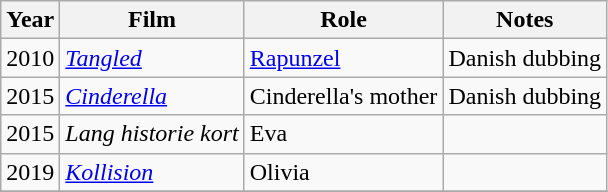<table class="wikitable">
<tr>
<th>Year</th>
<th>Film</th>
<th>Role</th>
<th>Notes</th>
</tr>
<tr>
<td>2010</td>
<td><em><a href='#'>Tangled</a></em></td>
<td><a href='#'>Rapunzel</a></td>
<td>Danish dubbing</td>
</tr>
<tr>
<td>2015</td>
<td><em><a href='#'>Cinderella</a></em></td>
<td>Cinderella's mother</td>
<td>Danish dubbing</td>
</tr>
<tr>
<td>2015</td>
<td><em>Lang historie kort</em></td>
<td>Eva</td>
<td></td>
</tr>
<tr>
<td>2019</td>
<td><em><a href='#'>Kollision</a></em></td>
<td>Olivia</td>
<td></td>
</tr>
<tr>
</tr>
</table>
